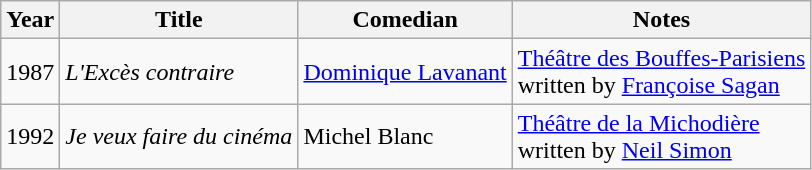<table class="wikitable sortable">
<tr>
<th>Year</th>
<th>Title</th>
<th>Comedian</th>
<th class="unsortable">Notes</th>
</tr>
<tr>
<td>1987</td>
<td><em>L'Excès contraire</em></td>
<td><a href='#'>Dominique Lavanant</a></td>
<td><a href='#'>Théâtre des Bouffes-Parisiens</a><br>written by <a href='#'>Françoise Sagan</a></td>
</tr>
<tr>
<td>1992</td>
<td><em>Je veux faire du cinéma</em></td>
<td>Michel Blanc</td>
<td><a href='#'>Théâtre de la Michodière</a><br>written by <a href='#'>Neil Simon</a></td>
</tr>
</table>
